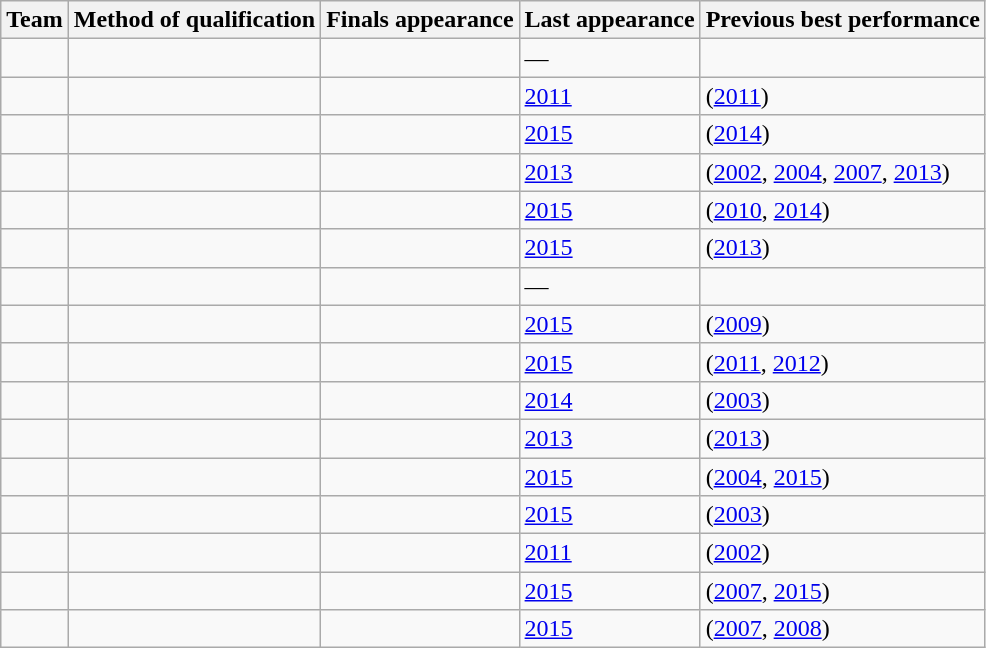<table class="wikitable sortable">
<tr>
<th>Team</th>
<th>Method of qualification</th>
<th>Finals appearance</th>
<th>Last appearance</th>
<th>Previous best performance</th>
</tr>
<tr>
<td></td>
<td></td>
<td></td>
<td>—</td>
<td></td>
</tr>
<tr>
<td></td>
<td></td>
<td></td>
<td><a href='#'>2011</a></td>
<td> (<a href='#'>2011</a>)</td>
</tr>
<tr>
<td></td>
<td></td>
<td></td>
<td><a href='#'>2015</a></td>
<td> (<a href='#'>2014</a>)</td>
</tr>
<tr>
<td></td>
<td></td>
<td></td>
<td><a href='#'>2013</a></td>
<td> (<a href='#'>2002</a>, <a href='#'>2004</a>, <a href='#'>2007</a>, <a href='#'>2013</a>)</td>
</tr>
<tr>
<td></td>
<td></td>
<td></td>
<td><a href='#'>2015</a></td>
<td> (<a href='#'>2010</a>, <a href='#'>2014</a>)</td>
</tr>
<tr>
<td></td>
<td></td>
<td></td>
<td><a href='#'>2015</a></td>
<td> (<a href='#'>2013</a>)</td>
</tr>
<tr>
<td></td>
<td></td>
<td></td>
<td>—</td>
<td></td>
</tr>
<tr>
<td></td>
<td></td>
<td></td>
<td><a href='#'>2015</a></td>
<td> (<a href='#'>2009</a>)</td>
</tr>
<tr>
<td></td>
<td></td>
<td></td>
<td><a href='#'>2015</a></td>
<td> (<a href='#'>2011</a>, <a href='#'>2012</a>)</td>
</tr>
<tr>
<td></td>
<td></td>
<td></td>
<td><a href='#'>2014</a></td>
<td> (<a href='#'>2003</a>)</td>
</tr>
<tr>
<td></td>
<td></td>
<td></td>
<td><a href='#'>2013</a></td>
<td> (<a href='#'>2013</a>)</td>
</tr>
<tr>
<td></td>
<td></td>
<td></td>
<td><a href='#'>2015</a></td>
<td> (<a href='#'>2004</a>, <a href='#'>2015</a>)</td>
</tr>
<tr>
<td></td>
<td></td>
<td></td>
<td><a href='#'>2015</a></td>
<td> (<a href='#'>2003</a>)</td>
</tr>
<tr>
<td></td>
<td></td>
<td></td>
<td><a href='#'>2011</a></td>
<td> (<a href='#'>2002</a>)</td>
</tr>
<tr>
<td></td>
<td></td>
<td></td>
<td><a href='#'>2015</a></td>
<td> (<a href='#'>2007</a>, <a href='#'>2015</a>)</td>
</tr>
<tr>
<td></td>
<td></td>
<td></td>
<td><a href='#'>2015</a></td>
<td> (<a href='#'>2007</a>, <a href='#'>2008</a>)</td>
</tr>
</table>
